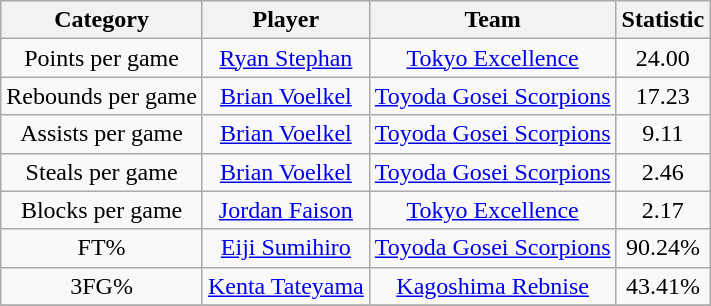<table class="wikitable" style="text-align:center">
<tr>
<th>Category</th>
<th>Player</th>
<th>Team</th>
<th>Statistic</th>
</tr>
<tr>
<td>Points per game</td>
<td><a href='#'>Ryan Stephan</a></td>
<td><a href='#'>Tokyo Excellence</a></td>
<td>24.00</td>
</tr>
<tr>
<td>Rebounds per game</td>
<td><a href='#'>Brian Voelkel</a></td>
<td><a href='#'>Toyoda Gosei Scorpions</a></td>
<td>17.23</td>
</tr>
<tr>
<td>Assists per game</td>
<td><a href='#'>Brian Voelkel</a></td>
<td><a href='#'>Toyoda Gosei Scorpions</a></td>
<td>9.11</td>
</tr>
<tr>
<td>Steals per game</td>
<td><a href='#'>Brian Voelkel</a></td>
<td><a href='#'>Toyoda Gosei Scorpions</a></td>
<td>2.46</td>
</tr>
<tr>
<td>Blocks per game</td>
<td><a href='#'>Jordan Faison</a></td>
<td><a href='#'>Tokyo Excellence</a></td>
<td>2.17</td>
</tr>
<tr>
<td>FT%</td>
<td><a href='#'>Eiji Sumihiro</a></td>
<td><a href='#'>Toyoda Gosei Scorpions</a></td>
<td>90.24%</td>
</tr>
<tr>
<td>3FG%</td>
<td><a href='#'>Kenta Tateyama</a></td>
<td><a href='#'>Kagoshima Rebnise</a></td>
<td>43.41%</td>
</tr>
<tr>
</tr>
</table>
